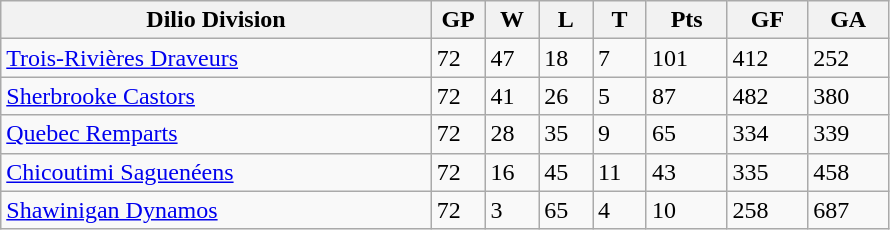<table class="wikitable">
<tr>
<th bgcolor="#DDDDFF" width="40%">Dilio Division</th>
<th bgcolor="#DDDDFF" width="5%">GP</th>
<th bgcolor="#DDDDFF" width="5%">W</th>
<th bgcolor="#DDDDFF" width="5%">L</th>
<th bgcolor="#DDDDFF" width="5%">T</th>
<th bgcolor="#DDDDFF" width="7.5%">Pts</th>
<th bgcolor="#DDDDFF" width="7.5%">GF</th>
<th bgcolor="#DDDDFF" width="7.5%">GA</th>
</tr>
<tr>
<td><a href='#'>Trois-Rivières Draveurs</a></td>
<td>72</td>
<td>47</td>
<td>18</td>
<td>7</td>
<td>101</td>
<td>412</td>
<td>252</td>
</tr>
<tr>
<td><a href='#'>Sherbrooke Castors</a></td>
<td>72</td>
<td>41</td>
<td>26</td>
<td>5</td>
<td>87</td>
<td>482</td>
<td>380</td>
</tr>
<tr>
<td><a href='#'>Quebec Remparts</a></td>
<td>72</td>
<td>28</td>
<td>35</td>
<td>9</td>
<td>65</td>
<td>334</td>
<td>339</td>
</tr>
<tr>
<td><a href='#'>Chicoutimi Saguenéens</a></td>
<td>72</td>
<td>16</td>
<td>45</td>
<td>11</td>
<td>43</td>
<td>335</td>
<td>458</td>
</tr>
<tr>
<td><a href='#'>Shawinigan Dynamos</a></td>
<td>72</td>
<td>3</td>
<td>65</td>
<td>4</td>
<td>10</td>
<td>258</td>
<td>687</td>
</tr>
</table>
